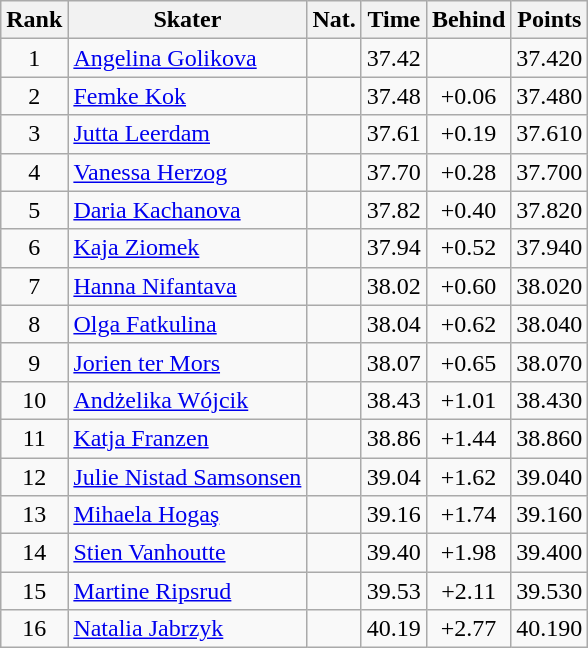<table class="wikitable sortable" style="text-align:center">
<tr>
<th>Rank</th>
<th>Skater</th>
<th>Nat.</th>
<th>Time</th>
<th>Behind</th>
<th>Points</th>
</tr>
<tr>
<td>1</td>
<td align=left><a href='#'>Angelina Golikova</a></td>
<td></td>
<td>37.42</td>
<td></td>
<td>37.420</td>
</tr>
<tr>
<td>2</td>
<td align=left><a href='#'>Femke Kok</a></td>
<td></td>
<td>37.48</td>
<td>+0.06</td>
<td>37.480</td>
</tr>
<tr>
<td>3</td>
<td align=left><a href='#'>Jutta Leerdam</a></td>
<td></td>
<td>37.61</td>
<td>+0.19</td>
<td>37.610</td>
</tr>
<tr>
<td>4</td>
<td align=left><a href='#'>Vanessa Herzog</a></td>
<td></td>
<td>37.70</td>
<td>+0.28</td>
<td>37.700</td>
</tr>
<tr>
<td>5</td>
<td align=left><a href='#'>Daria Kachanova</a></td>
<td></td>
<td>37.82</td>
<td>+0.40</td>
<td>37.820</td>
</tr>
<tr>
<td>6</td>
<td align=left><a href='#'>Kaja Ziomek</a></td>
<td></td>
<td>37.94</td>
<td>+0.52</td>
<td>37.940</td>
</tr>
<tr>
<td>7</td>
<td align=left><a href='#'>Hanna Nifantava</a></td>
<td></td>
<td>38.02</td>
<td>+0.60</td>
<td>38.020</td>
</tr>
<tr>
<td>8</td>
<td align=left><a href='#'>Olga Fatkulina</a></td>
<td></td>
<td>38.04</td>
<td>+0.62</td>
<td>38.040</td>
</tr>
<tr>
<td>9</td>
<td align=left><a href='#'>Jorien ter Mors</a></td>
<td></td>
<td>38.07</td>
<td>+0.65</td>
<td>38.070</td>
</tr>
<tr>
<td>10</td>
<td align=left><a href='#'>Andżelika Wójcik</a></td>
<td></td>
<td>38.43</td>
<td>+1.01</td>
<td>38.430</td>
</tr>
<tr>
<td>11</td>
<td align=left><a href='#'>Katja Franzen</a></td>
<td></td>
<td>38.86</td>
<td>+1.44</td>
<td>38.860</td>
</tr>
<tr>
<td>12</td>
<td align=left><a href='#'>Julie Nistad Samsonsen</a></td>
<td></td>
<td>39.04</td>
<td>+1.62</td>
<td>39.040</td>
</tr>
<tr>
<td>13</td>
<td align=left><a href='#'>Mihaela Hogaş</a></td>
<td></td>
<td>39.16</td>
<td>+1.74</td>
<td>39.160</td>
</tr>
<tr>
<td>14</td>
<td align=left><a href='#'>Stien Vanhoutte</a></td>
<td></td>
<td>39.40</td>
<td>+1.98</td>
<td>39.400</td>
</tr>
<tr>
<td>15</td>
<td align=left><a href='#'>Martine Ripsrud</a></td>
<td></td>
<td>39.53</td>
<td>+2.11</td>
<td>39.530</td>
</tr>
<tr>
<td>16</td>
<td align=left><a href='#'>Natalia Jabrzyk</a></td>
<td></td>
<td>40.19</td>
<td>+2.77</td>
<td>40.190</td>
</tr>
</table>
